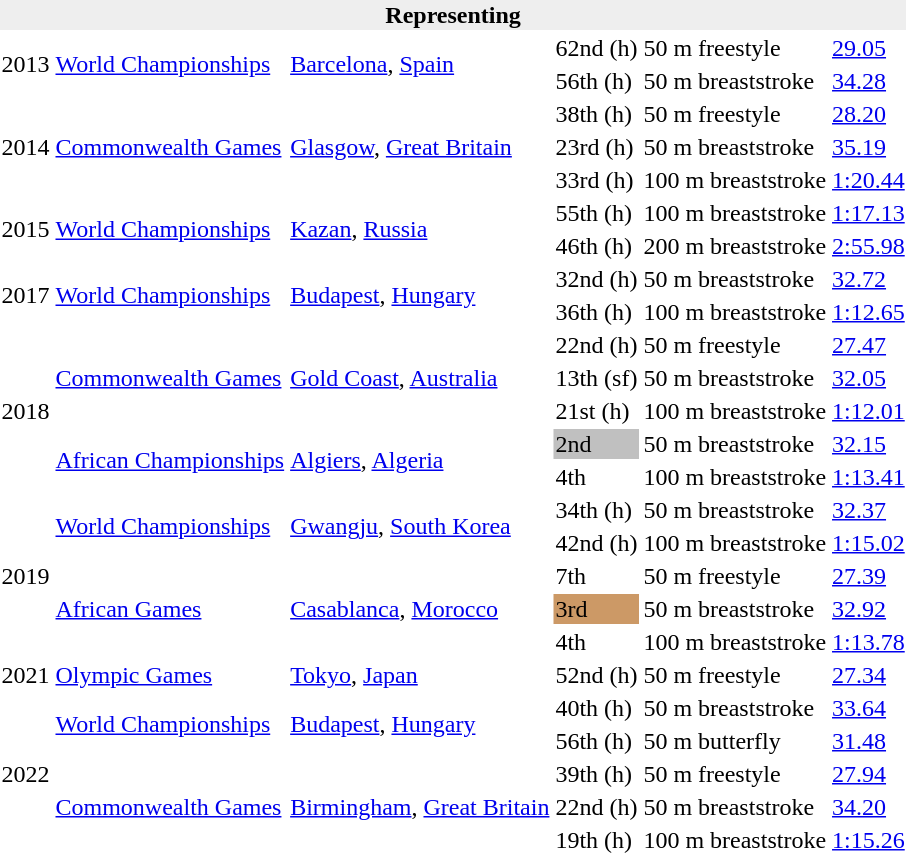<table>
<tr>
<th bgcolor="#eeeeee" colspan="6">Representing </th>
</tr>
<tr>
<td rowspan=2>2013</td>
<td rowspan=2><a href='#'>World Championships</a></td>
<td rowspan=2 align=left> <a href='#'>Barcelona</a>, <a href='#'>Spain</a></td>
<td>62nd (h)</td>
<td>50 m freestyle</td>
<td><a href='#'>29.05</a></td>
</tr>
<tr>
<td>56th (h)</td>
<td>50 m breaststroke</td>
<td><a href='#'>34.28</a></td>
</tr>
<tr>
<td rowspan=3>2014</td>
<td rowspan=3><a href='#'>Commonwealth Games</a></td>
<td rowspan=3 align=left> <a href='#'>Glasgow</a>, <a href='#'>Great Britain</a></td>
<td>38th (h)</td>
<td>50 m freestyle</td>
<td><a href='#'>28.20</a></td>
</tr>
<tr>
<td>23rd (h)</td>
<td>50 m breaststroke</td>
<td><a href='#'>35.19</a></td>
</tr>
<tr>
<td>33rd (h)</td>
<td>100 m breaststroke</td>
<td><a href='#'>1:20.44</a></td>
</tr>
<tr>
<td rowspan=2>2015</td>
<td rowspan=2><a href='#'>World Championships</a></td>
<td rowspan=2 align=left> <a href='#'>Kazan</a>, <a href='#'>Russia</a></td>
<td>55th (h)</td>
<td>100 m breaststroke</td>
<td><a href='#'>1:17.13</a></td>
</tr>
<tr>
<td>46th (h)</td>
<td>200 m breaststroke</td>
<td><a href='#'>2:55.98</a></td>
</tr>
<tr>
<td rowspan=2>2017</td>
<td rowspan=2><a href='#'>World Championships</a></td>
<td rowspan=2 align=left> <a href='#'>Budapest</a>, <a href='#'>Hungary</a></td>
<td>32nd (h)</td>
<td>50 m breaststroke</td>
<td><a href='#'>32.72</a></td>
</tr>
<tr>
<td>36th (h)</td>
<td>100 m breaststroke</td>
<td><a href='#'>1:12.65</a></td>
</tr>
<tr>
<td rowspan=5>2018</td>
<td rowspan=3><a href='#'>Commonwealth Games</a></td>
<td rowspan=3 align=left> <a href='#'>Gold Coast</a>, <a href='#'>Australia</a></td>
<td>22nd (h)</td>
<td>50 m freestyle</td>
<td><a href='#'>27.47</a></td>
</tr>
<tr>
<td>13th (sf)</td>
<td>50 m breaststroke</td>
<td><a href='#'>32.05</a></td>
</tr>
<tr>
<td>21st (h)</td>
<td>100 m breaststroke</td>
<td><a href='#'>1:12.01</a></td>
</tr>
<tr>
<td rowspan=2><a href='#'>African Championships</a></td>
<td rowspan=2 align=left> <a href='#'>Algiers</a>, <a href='#'>Algeria</a></td>
<td bgcolor=silver>2nd</td>
<td>50 m breaststroke</td>
<td><a href='#'>32.15</a></td>
</tr>
<tr>
<td>4th</td>
<td>100 m breaststroke</td>
<td><a href='#'>1:13.41</a></td>
</tr>
<tr>
<td rowspan=5>2019</td>
<td rowspan=2><a href='#'>World Championships</a></td>
<td rowspan=2 align=left> <a href='#'>Gwangju</a>, <a href='#'>South Korea</a></td>
<td>34th (h)</td>
<td>50 m breaststroke</td>
<td><a href='#'>32.37</a></td>
</tr>
<tr>
<td>42nd (h)</td>
<td>100 m breaststroke</td>
<td><a href='#'>1:15.02</a></td>
</tr>
<tr>
<td rowspan=3><a href='#'>African Games</a></td>
<td rowspan=3 align=left> <a href='#'>Casablanca</a>, <a href='#'>Morocco</a></td>
<td>7th</td>
<td>50 m freestyle</td>
<td><a href='#'>27.39</a></td>
</tr>
<tr>
<td bgcolor="cc9966">3rd</td>
<td>50 m breaststroke</td>
<td><a href='#'>32.92</a></td>
</tr>
<tr>
<td>4th</td>
<td>100 m breaststroke</td>
<td><a href='#'>1:13.78</a></td>
</tr>
<tr>
<td>2021</td>
<td><a href='#'>Olympic Games</a></td>
<td align=left> <a href='#'>Tokyo</a>, <a href='#'>Japan</a></td>
<td>52nd (h)</td>
<td>50 m freestyle</td>
<td><a href='#'>27.34</a></td>
</tr>
<tr>
<td rowspan=5>2022</td>
<td rowspan=2><a href='#'>World Championships</a></td>
<td rowspan=2 align=left> <a href='#'>Budapest</a>, <a href='#'>Hungary</a></td>
<td>40th (h)</td>
<td>50 m breaststroke</td>
<td><a href='#'>33.64</a></td>
</tr>
<tr>
<td>56th (h)</td>
<td>50 m butterfly</td>
<td><a href='#'>31.48</a></td>
</tr>
<tr>
<td rowspan=3><a href='#'>Commonwealth Games</a></td>
<td rowspan=3 align=left> <a href='#'>Birmingham</a>, <a href='#'>Great Britain</a></td>
<td>39th (h)</td>
<td>50 m freestyle</td>
<td><a href='#'>27.94</a></td>
</tr>
<tr>
<td>22nd (h)</td>
<td>50 m breaststroke</td>
<td><a href='#'>34.20</a></td>
</tr>
<tr>
<td>19th (h)</td>
<td>100 m breaststroke</td>
<td><a href='#'>1:15.26</a></td>
</tr>
</table>
